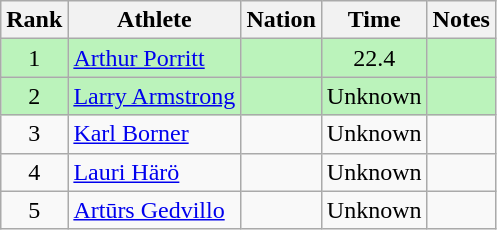<table class="wikitable sortable" style="text-align:center">
<tr>
<th>Rank</th>
<th>Athlete</th>
<th>Nation</th>
<th>Time</th>
<th>Notes</th>
</tr>
<tr bgcolor=bbf3bb>
<td>1</td>
<td align="left"><a href='#'>Arthur Porritt</a></td>
<td align="left"></td>
<td>22.4</td>
<td></td>
</tr>
<tr bgcolor=bbf3bb>
<td>2</td>
<td align="left"><a href='#'>Larry Armstrong</a></td>
<td align="left"></td>
<td data-sort-value=30.0>Unknown</td>
<td></td>
</tr>
<tr>
<td>3</td>
<td align="left"><a href='#'>Karl Borner</a></td>
<td align="left"></td>
<td data-sort-value=30.0>Unknown</td>
<td></td>
</tr>
<tr>
<td>4</td>
<td align="left"><a href='#'>Lauri Härö</a></td>
<td align="left"></td>
<td data-sort-value=30.0>Unknown</td>
<td></td>
</tr>
<tr>
<td>5</td>
<td align="left"><a href='#'>Artūrs Gedvillo</a></td>
<td align="left"></td>
<td data-sort-value=30.0>Unknown</td>
<td></td>
</tr>
</table>
